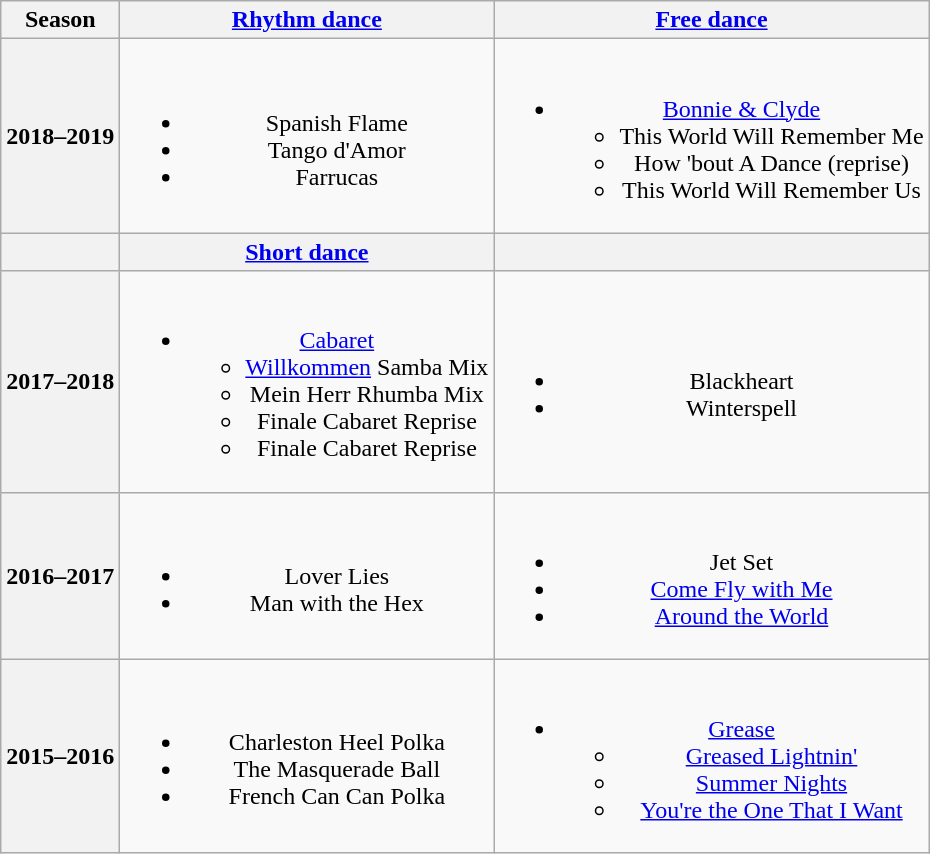<table class=wikitable style=text-align:center>
<tr>
<th>Season</th>
<th><a href='#'>Rhythm dance</a></th>
<th><a href='#'>Free dance</a></th>
</tr>
<tr>
<th>2018–2019 <br> </th>
<td><br><ul><li> Spanish Flame <br></li><li> Tango d'Amor</li><li> Farrucas <br></li></ul></td>
<td><br><ul><li><a href='#'>Bonnie & Clyde</a> <br><ul><li>This World Will Remember Me</li><li>How 'bout A Dance (reprise)</li><li>This World Will Remember Us <br></li></ul></li></ul></td>
</tr>
<tr>
<th></th>
<th><a href='#'>Short dance</a></th>
<th></th>
</tr>
<tr>
<th>2017–2018 <br> </th>
<td><br><ul><li><a href='#'>Cabaret</a><ul><li> <a href='#'>Willkommen</a> Samba Mix</li><li> Mein Herr Rhumba Mix</li><li> Finale Cabaret Reprise</li><li> Finale Cabaret Reprise <br></li></ul></li></ul></td>
<td><br><ul><li>Blackheart <br></li><li>Winterspell <br></li></ul></td>
</tr>
<tr>
<th>2016–2017</th>
<td><br><ul><li>Lover Lies <br></li><li>Man with the Hex <br></li></ul></td>
<td><br><ul><li>Jet Set <br></li><li><a href='#'>Come Fly with Me</a> <br></li><li><a href='#'>Around the World</a></li></ul></td>
</tr>
<tr>
<th>2015–2016 <br> </th>
<td><br><ul><li> Charleston Heel Polka <br></li><li> The Masquerade Ball <br></li><li> French Can Can Polka <br></li></ul></td>
<td><br><ul><li><a href='#'>Grease</a><ul><li><a href='#'>Greased Lightnin'</a></li><li><a href='#'>Summer Nights</a></li><li><a href='#'>You're the One That I Want</a> <br></li></ul></li></ul></td>
</tr>
</table>
